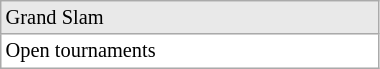<table class=wikitable style=font-size:85%;width:20%>
<tr bgcolor=#E9E9E9>
<td>Grand Slam</td>
</tr>
<tr bgcolor=#ffffff>
<td>Open tournaments</td>
</tr>
</table>
